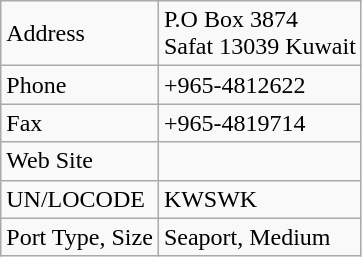<table class="wikitable">
<tr>
<td>Address</td>
<td>P.O Box 3874<br>Safat 13039
Kuwait</td>
</tr>
<tr>
<td>Phone</td>
<td>+965-4812622</td>
</tr>
<tr>
<td>Fax</td>
<td>+965-4819714</td>
</tr>
<tr>
<td>Web Site</td>
<td></td>
</tr>
<tr>
<td>UN/LOCODE</td>
<td>KWSWK</td>
</tr>
<tr>
<td>Port Type, Size</td>
<td>Seaport, Medium</td>
</tr>
</table>
